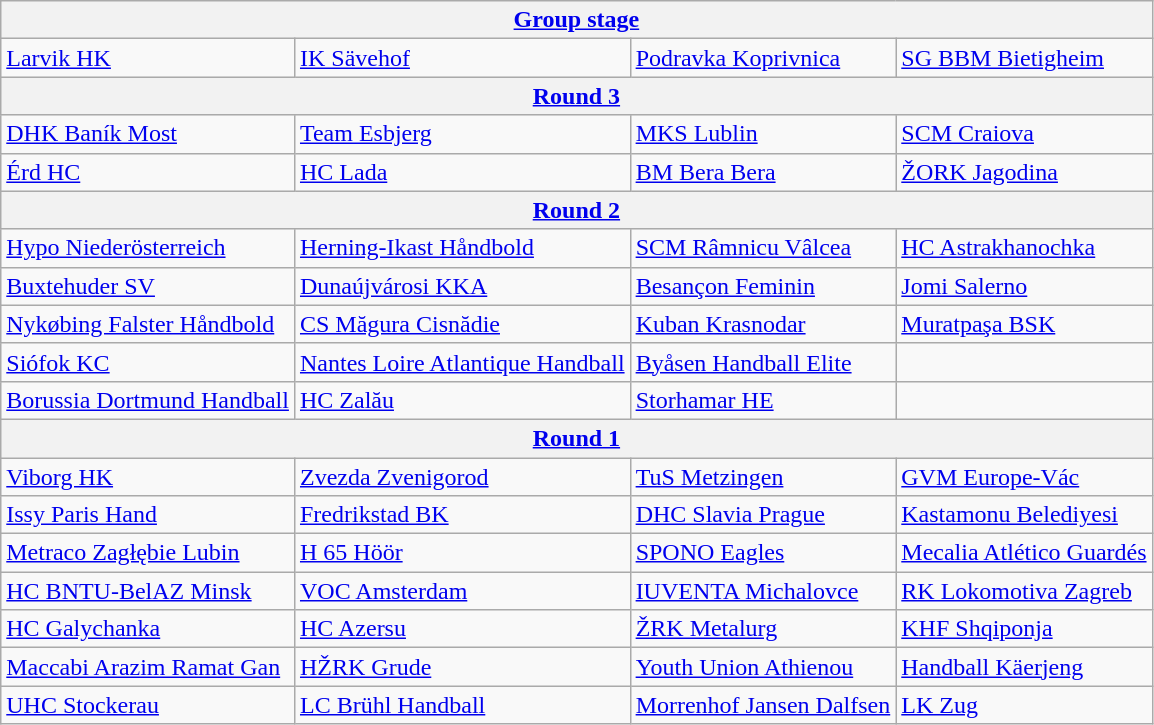<table class="wikitable">
<tr>
<th colspan="4"><a href='#'>Group stage</a></th>
</tr>
<tr>
<td> <a href='#'>Larvik HK</a></td>
<td> <a href='#'>IK Sävehof</a></td>
<td> <a href='#'>Podravka Koprivnica</a></td>
<td> <a href='#'>SG BBM Bietigheim</a></td>
</tr>
<tr>
<th colspan="4"><a href='#'>Round 3</a></th>
</tr>
<tr>
<td> <a href='#'>DHK Baník Most</a></td>
<td> <a href='#'>Team Esbjerg</a></td>
<td> <a href='#'>MKS Lublin</a></td>
<td> <a href='#'>SCM Craiova</a></td>
</tr>
<tr>
<td> <a href='#'>Érd HC</a></td>
<td> <a href='#'>HC Lada</a></td>
<td> <a href='#'>BM Bera Bera</a></td>
<td> <a href='#'>ŽORK Jagodina</a></td>
</tr>
<tr>
<th colspan="4"><a href='#'>Round 2</a></th>
</tr>
<tr>
<td> <a href='#'>Hypo Niederösterreich</a></td>
<td> <a href='#'>Herning-Ikast Håndbold</a></td>
<td> <a href='#'>SCM Râmnicu Vâlcea</a></td>
<td> <a href='#'>HC Astrakhanochka</a></td>
</tr>
<tr>
<td> <a href='#'>Buxtehuder SV</a></td>
<td> <a href='#'>Dunaújvárosi KKA</a></td>
<td> <a href='#'>Besançon Feminin</a></td>
<td> <a href='#'>Jomi Salerno</a></td>
</tr>
<tr>
<td> <a href='#'>Nykøbing Falster Håndbold</a></td>
<td> <a href='#'>CS Măgura Cisnădie</a></td>
<td> <a href='#'>Kuban Krasnodar</a></td>
<td> <a href='#'>Muratpaşa BSK</a></td>
</tr>
<tr>
<td> <a href='#'>Siófok KC</a></td>
<td> <a href='#'>Nantes Loire Atlantique Handball</a></td>
<td> <a href='#'>Byåsen Handball Elite</a></td>
<td></td>
</tr>
<tr>
<td> <a href='#'>Borussia Dortmund Handball</a></td>
<td> <a href='#'>HC Zalău</a></td>
<td> <a href='#'>Storhamar HE</a></td>
<td></td>
</tr>
<tr>
<th colspan="4"><a href='#'>Round 1</a></th>
</tr>
<tr>
<td> <a href='#'>Viborg HK</a></td>
<td> <a href='#'>Zvezda Zvenigorod</a></td>
<td> <a href='#'>TuS Metzingen</a></td>
<td> <a href='#'>GVM Europe-Vác</a></td>
</tr>
<tr>
<td> <a href='#'>Issy Paris Hand</a></td>
<td> <a href='#'>Fredrikstad BK</a></td>
<td> <a href='#'>DHC Slavia Prague</a></td>
<td> <a href='#'>Kastamonu Belediyesi</a></td>
</tr>
<tr>
<td> <a href='#'>Metraco Zagłębie Lubin</a></td>
<td> <a href='#'>H 65 Höör</a></td>
<td> <a href='#'>SPONO Eagles</a></td>
<td> <a href='#'>Mecalia Atlético Guardés</a></td>
</tr>
<tr>
<td> <a href='#'>HC BNTU-BelAZ Minsk</a></td>
<td> <a href='#'>VOC Amsterdam</a></td>
<td> <a href='#'>IUVENTA Michalovce</a></td>
<td> <a href='#'>RK Lokomotiva Zagreb</a></td>
</tr>
<tr>
<td> <a href='#'>HC Galychanka</a></td>
<td> <a href='#'>HC Azersu</a></td>
<td> <a href='#'>ŽRK Metalurg</a></td>
<td> <a href='#'>KHF Shqiponja</a></td>
</tr>
<tr>
<td> <a href='#'>Maccabi Arazim Ramat Gan</a></td>
<td> <a href='#'>HŽRK Grude</a></td>
<td> <a href='#'>Youth Union Athienou</a></td>
<td> <a href='#'>Handball Käerjeng</a></td>
</tr>
<tr>
<td> <a href='#'>UHC Stockerau</a></td>
<td> <a href='#'>LC Brühl Handball</a></td>
<td> <a href='#'>Morrenhof Jansen Dalfsen</a></td>
<td> <a href='#'>LK Zug</a></td>
</tr>
</table>
